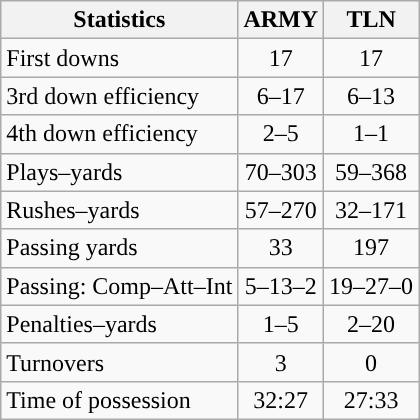<table class="wikitable">
<tr>
<th>Statistics</th>
<th>ARMY</th>
<th>TLN</th>
</tr>
<tr>
<td>First downs</td>
<td align=center>17</td>
<td align=center>17</td>
</tr>
<tr>
<td>3rd down efficiency</td>
<td align=center>6–17</td>
<td align=center>6–13</td>
</tr>
<tr>
<td>4th down efficiency</td>
<td align=center>2–5</td>
<td align=center>1–1</td>
</tr>
<tr>
<td>Plays–yards</td>
<td align=center>70–303</td>
<td align=center>59–368</td>
</tr>
<tr>
<td>Rushes–yards</td>
<td align=center>57–270</td>
<td align=center>32–171</td>
</tr>
<tr>
<td>Passing yards</td>
<td align=center>33</td>
<td align=center>197</td>
</tr>
<tr>
<td>Passing: Comp–Att–Int</td>
<td align=center>5–13–2</td>
<td align=center>19–27–0</td>
</tr>
<tr>
<td>Penalties–yards</td>
<td align=center>1–5</td>
<td align=center>2–20</td>
</tr>
<tr>
<td>Turnovers</td>
<td align=center>3</td>
<td align=center>0</td>
</tr>
<tr>
<td>Time of possession</td>
<td align=center>32:27</td>
<td align=center>27:33</td>
</tr>
</table>
